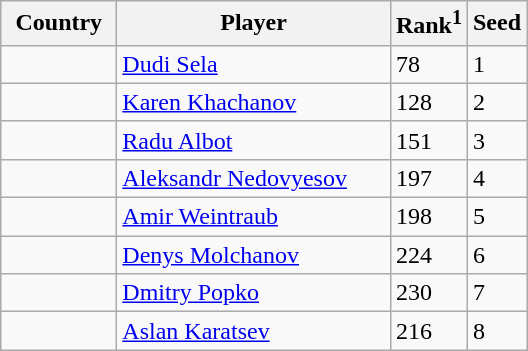<table class="sortable wikitable">
<tr>
<th width="70">Country</th>
<th width="175">Player</th>
<th>Rank<sup>1</sup></th>
<th>Seed</th>
</tr>
<tr>
<td></td>
<td><a href='#'>Dudi Sela</a></td>
<td>78</td>
<td>1</td>
</tr>
<tr>
<td></td>
<td><a href='#'>Karen Khachanov</a></td>
<td>128</td>
<td>2</td>
</tr>
<tr>
<td></td>
<td><a href='#'>Radu Albot</a></td>
<td>151</td>
<td>3</td>
</tr>
<tr>
<td></td>
<td><a href='#'>Aleksandr Nedovyesov</a></td>
<td>197</td>
<td>4</td>
</tr>
<tr>
<td></td>
<td><a href='#'>Amir Weintraub</a></td>
<td>198</td>
<td>5</td>
</tr>
<tr>
<td></td>
<td><a href='#'>Denys Molchanov</a></td>
<td>224</td>
<td>6</td>
</tr>
<tr>
<td></td>
<td><a href='#'>Dmitry Popko</a></td>
<td>230</td>
<td>7</td>
</tr>
<tr>
<td></td>
<td><a href='#'>Aslan Karatsev</a></td>
<td>216</td>
<td>8</td>
</tr>
</table>
